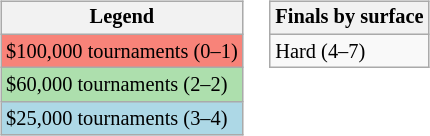<table>
<tr valign=top>
<td><br><table class="wikitable" style="font-size:85%;">
<tr>
<th>Legend</th>
</tr>
<tr style="background:#f88379;">
<td>$100,000 tournaments (0–1)</td>
</tr>
<tr style="background:#addfad;">
<td>$60,000 tournaments (2–2)</td>
</tr>
<tr style="background:lightblue;">
<td>$25,000 tournaments (3–4)</td>
</tr>
</table>
</td>
<td><br><table class=wikitable style=font-size:85%>
<tr>
<th>Finals by surface</th>
</tr>
<tr>
<td>Hard (4–7)</td>
</tr>
</table>
</td>
</tr>
</table>
